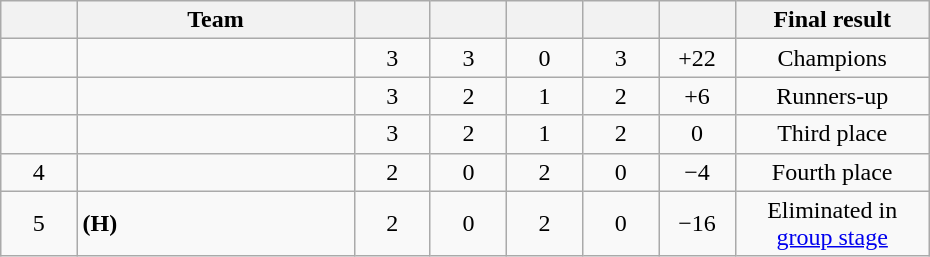<table class="wikitable" style="text-align:center;" width="620">
<tr>
<th width="5.5%"></th>
<th width="20%">Team</th>
<th width="5.5%"></th>
<th width="5.5%"></th>
<th width="5.5%"></th>
<th width="5.5%"></th>
<th width="5.5%"></th>
<th width="14%">Final result</th>
</tr>
<tr>
<td></td>
<td align="left"></td>
<td>3</td>
<td>3</td>
<td>0</td>
<td>3</td>
<td>+22</td>
<td>Champions</td>
</tr>
<tr>
<td></td>
<td align="left"></td>
<td>3</td>
<td>2</td>
<td>1</td>
<td>2</td>
<td>+6</td>
<td>Runners-up</td>
</tr>
<tr>
<td></td>
<td align="left"></td>
<td>3</td>
<td>2</td>
<td>1</td>
<td>2</td>
<td>0</td>
<td>Third place</td>
</tr>
<tr>
<td>4</td>
<td align="left"></td>
<td>2</td>
<td>0</td>
<td>2</td>
<td>0</td>
<td>−4</td>
<td>Fourth place</td>
</tr>
<tr>
<td>5</td>
<td align="left"> <strong>(H)</strong></td>
<td>2</td>
<td>0</td>
<td>2</td>
<td>0</td>
<td>−16</td>
<td>Eliminated in <a href='#'>group stage</a></td>
</tr>
</table>
